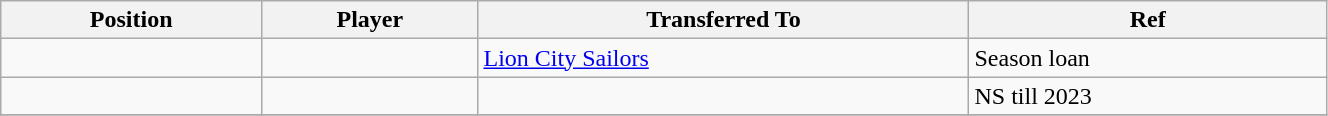<table class="wikitable sortable" style="width:70%; text-align:center; font-size:100%; text-align:left;">
<tr>
<th><strong>Position</strong></th>
<th><strong>Player</strong></th>
<th><strong>Transferred To</strong></th>
<th><strong>Ref</strong></th>
</tr>
<tr>
<td></td>
<td></td>
<td> <a href='#'>Lion City Sailors</a></td>
<td>Season loan </td>
</tr>
<tr>
<td></td>
<td></td>
<td></td>
<td>NS till 2023</td>
</tr>
<tr>
</tr>
</table>
